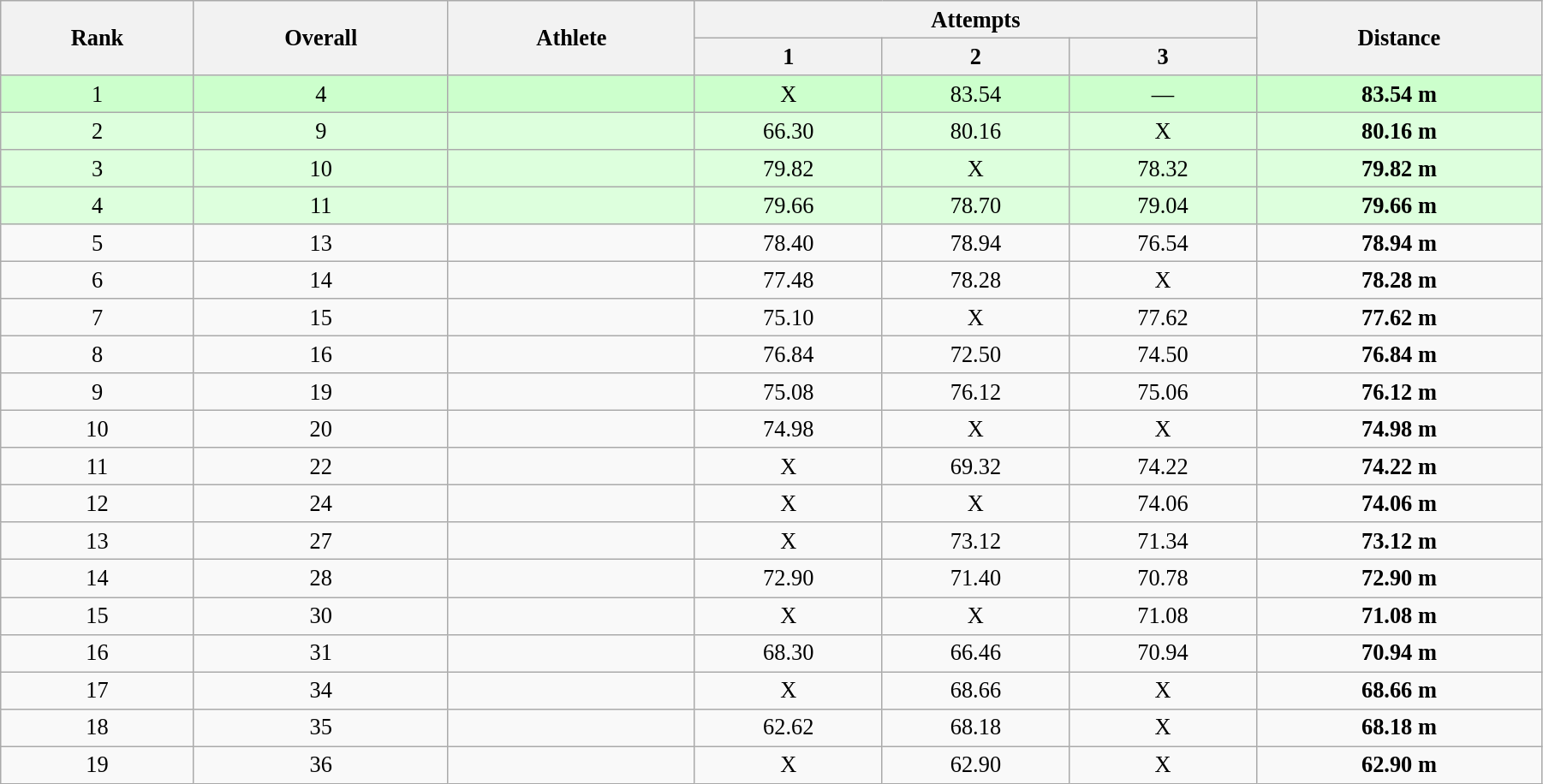<table class="wikitable" style=" text-align:center; font-size:110%;" width="95%">
<tr>
<th rowspan="2">Rank</th>
<th rowspan="2">Overall</th>
<th rowspan="2">Athlete</th>
<th colspan="3">Attempts</th>
<th rowspan="2">Distance</th>
</tr>
<tr>
<th>1</th>
<th>2</th>
<th>3</th>
</tr>
<tr style="background:#ccffcc;">
<td>1</td>
<td>4</td>
<td align=left></td>
<td>X</td>
<td>83.54</td>
<td>—</td>
<td><strong>83.54 m</strong></td>
</tr>
<tr style="background:#ddffdd;">
<td>2</td>
<td>9</td>
<td align=left></td>
<td>66.30</td>
<td>80.16</td>
<td>X</td>
<td><strong>80.16 m</strong></td>
</tr>
<tr style="background:#ddffdd;">
<td>3</td>
<td>10</td>
<td align=left></td>
<td>79.82</td>
<td>X</td>
<td>78.32</td>
<td><strong>79.82 m</strong></td>
</tr>
<tr style="background:#ddffdd;">
<td>4</td>
<td>11</td>
<td align=left></td>
<td>79.66</td>
<td>78.70</td>
<td>79.04</td>
<td><strong>79.66 m</strong></td>
</tr>
<tr>
<td>5</td>
<td>13</td>
<td align=left></td>
<td>78.40</td>
<td>78.94</td>
<td>76.54</td>
<td><strong>78.94 m</strong></td>
</tr>
<tr>
<td>6</td>
<td>14</td>
<td align=left></td>
<td>77.48</td>
<td>78.28</td>
<td>X</td>
<td><strong>78.28 m </strong></td>
</tr>
<tr>
<td>7</td>
<td>15</td>
<td align=left></td>
<td>75.10</td>
<td>X</td>
<td>77.62</td>
<td><strong>77.62 m</strong></td>
</tr>
<tr>
<td>8</td>
<td>16</td>
<td align=left></td>
<td>76.84</td>
<td>72.50</td>
<td>74.50</td>
<td><strong>76.84 m </strong></td>
</tr>
<tr>
<td>9</td>
<td>19</td>
<td align=left></td>
<td>75.08</td>
<td>76.12</td>
<td>75.06</td>
<td><strong>76.12 m</strong></td>
</tr>
<tr>
<td>10</td>
<td>20</td>
<td align=left></td>
<td>74.98</td>
<td>X</td>
<td>X</td>
<td><strong>74.98 m </strong></td>
</tr>
<tr>
<td>11</td>
<td>22</td>
<td align=left></td>
<td>X</td>
<td>69.32</td>
<td>74.22</td>
<td><strong>74.22 m</strong></td>
</tr>
<tr>
<td>12</td>
<td>24</td>
<td align=left></td>
<td>X</td>
<td>X</td>
<td>74.06</td>
<td><strong>74.06 m </strong></td>
</tr>
<tr>
<td>13</td>
<td>27</td>
<td align=left></td>
<td>X</td>
<td>73.12</td>
<td>71.34</td>
<td><strong>73.12 m</strong></td>
</tr>
<tr>
<td>14</td>
<td>28</td>
<td align=left></td>
<td>72.90</td>
<td>71.40</td>
<td>70.78</td>
<td><strong>72.90 m </strong></td>
</tr>
<tr>
<td>15</td>
<td>30</td>
<td align=left></td>
<td>X</td>
<td>X</td>
<td>71.08</td>
<td><strong>71.08 m </strong></td>
</tr>
<tr>
<td>16</td>
<td>31</td>
<td align=left></td>
<td>68.30</td>
<td>66.46</td>
<td>70.94</td>
<td><strong>70.94 m </strong></td>
</tr>
<tr>
<td>17</td>
<td>34</td>
<td align=left></td>
<td>X</td>
<td>68.66</td>
<td>X</td>
<td><strong>68.66 m</strong></td>
</tr>
<tr>
<td>18</td>
<td>35</td>
<td align=left></td>
<td>62.62</td>
<td>68.18</td>
<td>X</td>
<td><strong>68.18 m </strong></td>
</tr>
<tr>
<td>19</td>
<td>36</td>
<td align=left></td>
<td>X</td>
<td>62.90</td>
<td>X</td>
<td><strong>62.90 m </strong></td>
</tr>
</table>
